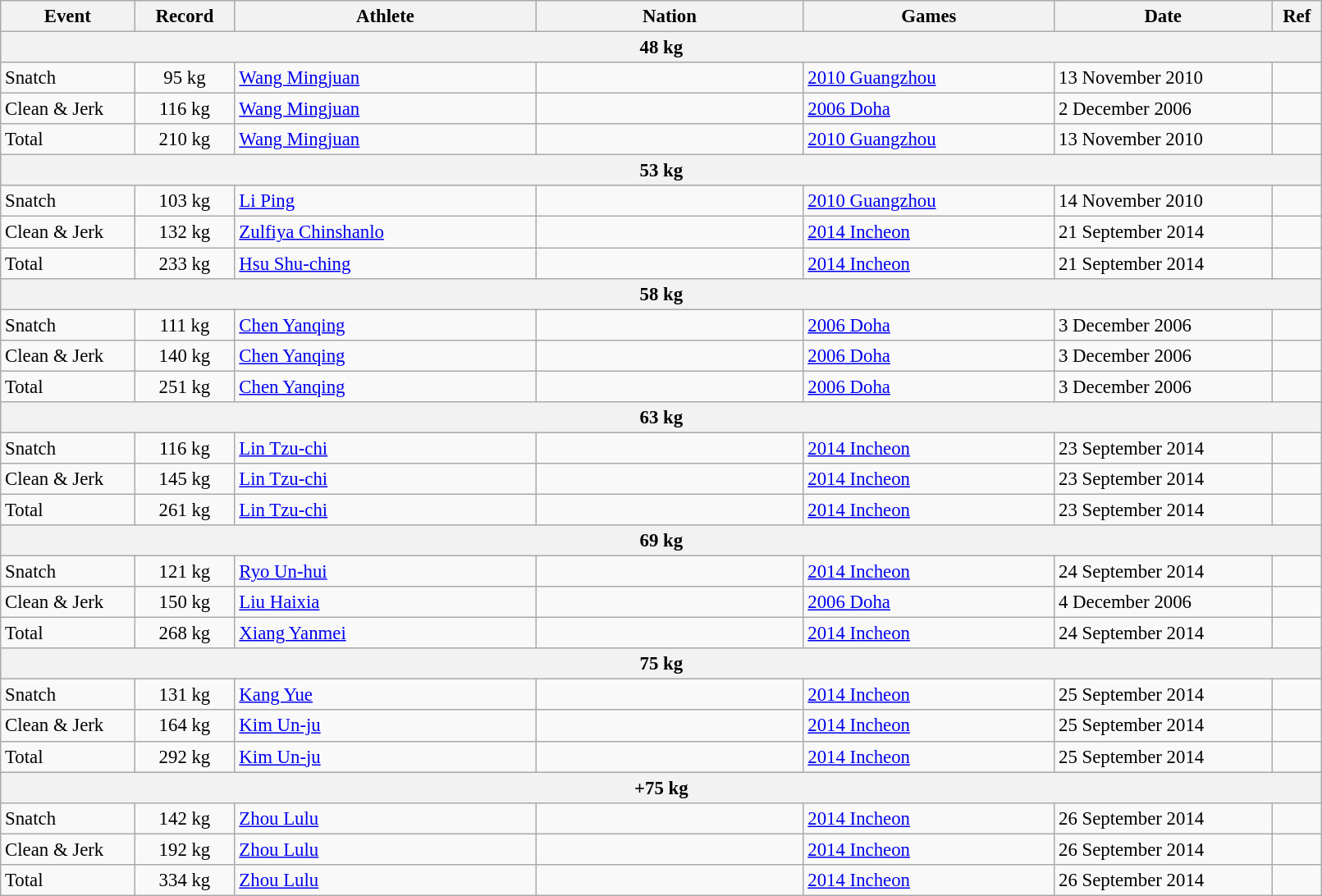<table class="wikitable" style="font-size:95%; width: 85%;">
<tr>
<th width=8%>Event</th>
<th width=6%>Record</th>
<th width=18%>Athlete</th>
<th width=16%>Nation</th>
<th width=15%>Games</th>
<th width=13%>Date</th>
<th width=3%>Ref</th>
</tr>
<tr bgcolor="#DDDDDD">
<th colspan="7">48 kg</th>
</tr>
<tr>
<td>Snatch</td>
<td align=center>95 kg</td>
<td><a href='#'>Wang Mingjuan</a></td>
<td></td>
<td><a href='#'>2010 Guangzhou</a></td>
<td>13 November 2010</td>
<td></td>
</tr>
<tr>
<td>Clean & Jerk</td>
<td align=center>116 kg</td>
<td><a href='#'>Wang Mingjuan</a></td>
<td></td>
<td><a href='#'>2006 Doha</a></td>
<td>2 December 2006</td>
<td></td>
</tr>
<tr>
<td>Total</td>
<td align=center>210 kg</td>
<td><a href='#'>Wang Mingjuan</a></td>
<td></td>
<td><a href='#'>2010 Guangzhou</a></td>
<td>13 November 2010</td>
<td></td>
</tr>
<tr bgcolor="#DDDDDD">
<th colspan="7">53 kg</th>
</tr>
<tr>
<td>Snatch</td>
<td align=center>103 kg</td>
<td><a href='#'>Li Ping</a></td>
<td></td>
<td><a href='#'>2010 Guangzhou</a></td>
<td>14 November 2010</td>
<td></td>
</tr>
<tr>
<td>Clean & Jerk</td>
<td align=center>132 kg</td>
<td><a href='#'>Zulfiya Chinshanlo</a></td>
<td></td>
<td><a href='#'>2014 Incheon</a></td>
<td>21 September 2014</td>
<td></td>
</tr>
<tr>
<td>Total</td>
<td align=center>233 kg</td>
<td><a href='#'>Hsu Shu-ching</a></td>
<td></td>
<td><a href='#'>2014 Incheon</a></td>
<td>21 September 2014</td>
<td></td>
</tr>
<tr bgcolor="#DDDDDD">
<th colspan="7">58 kg</th>
</tr>
<tr>
<td>Snatch</td>
<td align=center>111 kg</td>
<td><a href='#'>Chen Yanqing</a></td>
<td></td>
<td><a href='#'>2006 Doha</a></td>
<td>3 December 2006</td>
<td></td>
</tr>
<tr>
<td>Clean & Jerk</td>
<td align=center>140 kg</td>
<td><a href='#'>Chen Yanqing</a></td>
<td></td>
<td><a href='#'>2006 Doha</a></td>
<td>3 December 2006</td>
<td></td>
</tr>
<tr>
<td>Total</td>
<td align=center>251 kg</td>
<td><a href='#'>Chen Yanqing</a></td>
<td></td>
<td><a href='#'>2006 Doha</a></td>
<td>3 December 2006</td>
<td></td>
</tr>
<tr bgcolor="#DDDDDD">
<th colspan="7">63 kg</th>
</tr>
<tr>
<td>Snatch</td>
<td align=center>116 kg</td>
<td><a href='#'>Lin Tzu-chi</a></td>
<td></td>
<td><a href='#'>2014 Incheon</a></td>
<td>23 September 2014</td>
<td></td>
</tr>
<tr>
<td>Clean & Jerk</td>
<td align=center>145 kg</td>
<td><a href='#'>Lin Tzu-chi</a></td>
<td></td>
<td><a href='#'>2014 Incheon</a></td>
<td>23 September 2014</td>
<td></td>
</tr>
<tr>
<td>Total</td>
<td align=center>261 kg</td>
<td><a href='#'>Lin Tzu-chi</a></td>
<td></td>
<td><a href='#'>2014 Incheon</a></td>
<td>23 September 2014</td>
<td></td>
</tr>
<tr bgcolor="#DDDDDD">
<th colspan="7">69 kg</th>
</tr>
<tr>
<td>Snatch</td>
<td align=center>121 kg</td>
<td><a href='#'>Ryo Un-hui</a></td>
<td></td>
<td><a href='#'>2014 Incheon</a></td>
<td>24 September 2014</td>
<td></td>
</tr>
<tr>
<td>Clean & Jerk</td>
<td align=center>150 kg</td>
<td><a href='#'>Liu Haixia</a></td>
<td></td>
<td><a href='#'>2006 Doha</a></td>
<td>4 December 2006</td>
<td></td>
</tr>
<tr>
<td>Total</td>
<td align=center>268 kg</td>
<td><a href='#'>Xiang Yanmei</a></td>
<td></td>
<td><a href='#'>2014 Incheon</a></td>
<td>24 September 2014</td>
<td></td>
</tr>
<tr bgcolor="#DDDDDD">
<th colspan="7">75 kg</th>
</tr>
<tr>
<td>Snatch</td>
<td align=center>131 kg</td>
<td><a href='#'>Kang Yue</a></td>
<td></td>
<td><a href='#'>2014 Incheon</a></td>
<td>25 September 2014</td>
<td></td>
</tr>
<tr>
<td>Clean & Jerk</td>
<td align=center>164 kg</td>
<td><a href='#'>Kim Un-ju</a></td>
<td></td>
<td><a href='#'>2014 Incheon</a></td>
<td>25 September 2014</td>
<td></td>
</tr>
<tr>
<td>Total</td>
<td align=center>292 kg</td>
<td><a href='#'>Kim Un-ju</a></td>
<td></td>
<td><a href='#'>2014 Incheon</a></td>
<td>25 September 2014</td>
<td></td>
</tr>
<tr bgcolor="#DDDDDD">
<th colspan="7">+75 kg</th>
</tr>
<tr>
<td>Snatch</td>
<td align=center>142 kg</td>
<td><a href='#'>Zhou Lulu</a></td>
<td></td>
<td><a href='#'>2014 Incheon</a></td>
<td>26 September 2014</td>
<td></td>
</tr>
<tr>
<td>Clean & Jerk</td>
<td align=center>192 kg</td>
<td><a href='#'>Zhou Lulu</a></td>
<td></td>
<td><a href='#'>2014 Incheon</a></td>
<td>26 September 2014</td>
<td></td>
</tr>
<tr>
<td>Total</td>
<td align=center>334 kg</td>
<td><a href='#'>Zhou Lulu</a></td>
<td></td>
<td><a href='#'>2014 Incheon</a></td>
<td>26 September 2014</td>
<td></td>
</tr>
</table>
